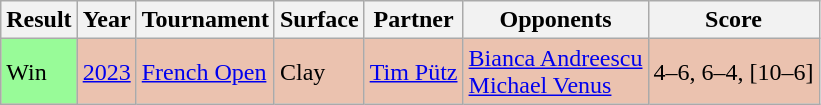<table class="sortable wikitable">
<tr>
<th>Result</th>
<th>Year</th>
<th>Tournament</th>
<th>Surface</th>
<th>Partner</th>
<th>Opponents</th>
<th class="unsortable">Score</th>
</tr>
<tr bgcolor=ebc2af>
<td bgcolor=98fb98>Win</td>
<td><a href='#'>2023</a></td>
<td><a href='#'>French Open</a></td>
<td>Clay</td>
<td> <a href='#'>Tim Pütz</a></td>
<td> <a href='#'>Bianca Andreescu</a> <br>  <a href='#'>Michael Venus</a></td>
<td>4–6, 6–4, [10–6]</td>
</tr>
</table>
